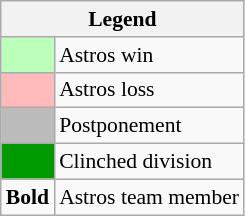<table class="wikitable" style="font-size:90%">
<tr>
<th colspan="2">Legend</th>
</tr>
<tr>
<td style="background:#bfb;"> </td>
<td>Astros win</td>
</tr>
<tr>
<td style="background:#fbb;"> </td>
<td>Astros loss</td>
</tr>
<tr>
<td style="background:#bbb;"> </td>
<td>Postponement</td>
</tr>
<tr>
<td style="background:#090;"> </td>
<td>Clinched division</td>
</tr>
<tr>
<td><strong>Bold</strong></td>
<td>Astros team member</td>
</tr>
</table>
